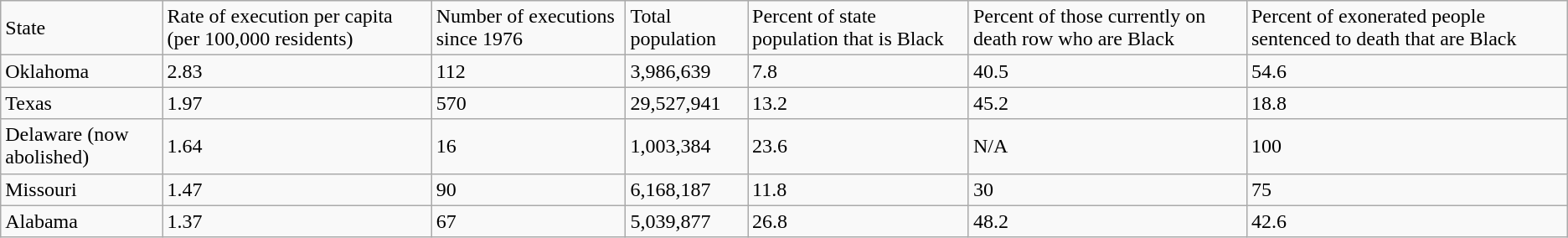<table class="wikitable">
<tr>
<td>State</td>
<td>Rate of execution per capita (per 100,000 residents)</td>
<td>Number of executions since 1976</td>
<td>Total population</td>
<td>Percent of state population that is Black</td>
<td>Percent of those currently on death row who are Black</td>
<td>Percent of exonerated people sentenced to death that are Black</td>
</tr>
<tr>
<td>Oklahoma</td>
<td>2.83</td>
<td>112</td>
<td>3,986,639</td>
<td>7.8</td>
<td>40.5</td>
<td>54.6</td>
</tr>
<tr>
<td>Texas</td>
<td>1.97</td>
<td>570</td>
<td>29,527,941</td>
<td>13.2</td>
<td>45.2</td>
<td>18.8</td>
</tr>
<tr>
<td>Delaware (now abolished)</td>
<td>1.64</td>
<td>16</td>
<td>1,003,384</td>
<td>23.6</td>
<td>N/A</td>
<td>100</td>
</tr>
<tr>
<td>Missouri</td>
<td>1.47</td>
<td>90</td>
<td>6,168,187</td>
<td>11.8</td>
<td>30</td>
<td>75</td>
</tr>
<tr>
<td>Alabama</td>
<td>1.37</td>
<td>67</td>
<td>5,039,877</td>
<td>26.8</td>
<td>48.2</td>
<td>42.6</td>
</tr>
</table>
